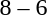<table style="text-align:center">
<tr>
<th width=200></th>
<th width=100></th>
<th width=200></th>
</tr>
<tr>
<td align=right><strong></strong></td>
<td>8 – 6</td>
<td align=left></td>
</tr>
</table>
